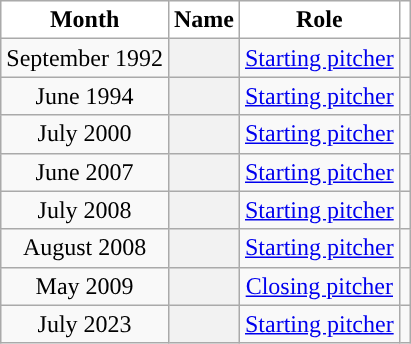<table class="wikitable sortable plainrowheaders" style="text-align:center">
<tr>
<th scope="col" style="background-color:#ffffff; border-top:#">Month</th>
<th scope="col" style="background-color:#ffffff; border-top:#">Name</th>
<th scope="col" style="background-color:#ffffff; border-top:#">Role</th>
<th scope="col" class="unsortable" style="background-color:#ffffff; border-top:#"></th>
</tr>
<tr>
<td>September 1992</td>
<th scope="row" style="text-align:center"> </th>
<td><a href='#'>Starting pitcher</a></td>
<td></td>
</tr>
<tr>
<td>June 1994</td>
<th scope="row" style="text-align:center"> </th>
<td><a href='#'>Starting pitcher</a></td>
<td></td>
</tr>
<tr>
<td>July 2000</td>
<th scope="row" style="text-align:center"></th>
<td><a href='#'>Starting pitcher</a></td>
<td></td>
</tr>
<tr>
<td>June 2007</td>
<th scope="row" style="text-align:center"></th>
<td><a href='#'>Starting pitcher</a></td>
<td></td>
</tr>
<tr>
<td>July 2008</td>
<th scope="row" style="text-align:center"> </th>
<td><a href='#'>Starting pitcher</a></td>
<td></td>
</tr>
<tr>
<td>August 2008</td>
<th scope="row" style="text-align:center"> </th>
<td><a href='#'>Starting pitcher</a></td>
<td></td>
</tr>
<tr>
<td>May 2009</td>
<th scope="row" style="text-align:center"></th>
<td><a href='#'>Closing pitcher</a></td>
<td></td>
</tr>
<tr>
<td>July 2023</td>
<th scope="row" style="text-align:center"></th>
<td><a href='#'>Starting pitcher</a></td>
<td></td>
</tr>
</table>
